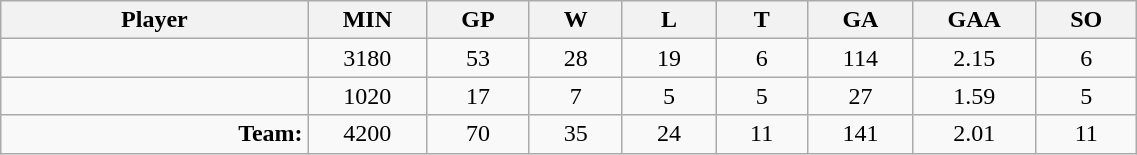<table class="wikitable sortable" width="60%">
<tr>
<th bgcolor="#DDDDFF" width="10%">Player</th>
<th width="3%" bgcolor="#DDDDFF" title="Minutes played">MIN</th>
<th width="3%" bgcolor="#DDDDFF" title="Games played in">GP</th>
<th width="3%" bgcolor="#DDDDFF" title="Games played in">W</th>
<th width="3%" bgcolor="#DDDDFF"title="Games played in">L</th>
<th width="3%" bgcolor="#DDDDFF" title="Ties">T</th>
<th width="3%" bgcolor="#DDDDFF" title="Goals against">GA</th>
<th width="3%" bgcolor="#DDDDFF" title="Goals against average">GAA</th>
<th width="3%" bgcolor="#DDDDFF"title="Shut-outs">SO</th>
</tr>
<tr align="center">
<td align="right"></td>
<td>3180</td>
<td>53</td>
<td>28</td>
<td>19</td>
<td>6</td>
<td>114</td>
<td>2.15</td>
<td>6</td>
</tr>
<tr align="center">
<td align="right"></td>
<td>1020</td>
<td>17</td>
<td>7</td>
<td>5</td>
<td>5</td>
<td>27</td>
<td>1.59</td>
<td>5</td>
</tr>
<tr align="center">
<td align="right"><strong>Team:</strong></td>
<td>4200</td>
<td>70</td>
<td>35</td>
<td>24</td>
<td>11</td>
<td>141</td>
<td>2.01</td>
<td>11</td>
</tr>
</table>
